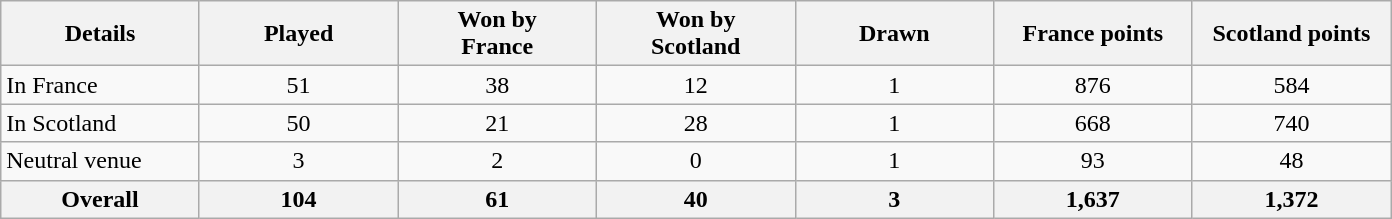<table class="wikitable sortable">
<tr>
<th width="125">Details</th>
<th width="125">Played</th>
<th width="125">Won by<br>France</th>
<th width="125">Won by<br>Scotland</th>
<th width="125">Drawn</th>
<th width="125">France points</th>
<th width="125">Scotland points</th>
</tr>
<tr>
<td>In France</td>
<td align=center>51</td>
<td align=center>38</td>
<td align=center>12</td>
<td align=center>1</td>
<td align=center>876</td>
<td align=center>584</td>
</tr>
<tr>
<td>In Scotland</td>
<td align=center>50</td>
<td align=center>21</td>
<td align=center>28</td>
<td align=center>1</td>
<td align=center>668</td>
<td align=center>740</td>
</tr>
<tr>
<td>Neutral venue</td>
<td align=center>3</td>
<td align=center>2</td>
<td align=center>0</td>
<td align=center>1</td>
<td align=center>93</td>
<td align=center>48</td>
</tr>
<tr>
<th align=center>Overall</th>
<th align=center>104</th>
<th align=center>61</th>
<th align=center>40</th>
<th align=center>3</th>
<th align=center>1,637</th>
<th align=center>1,372</th>
</tr>
</table>
